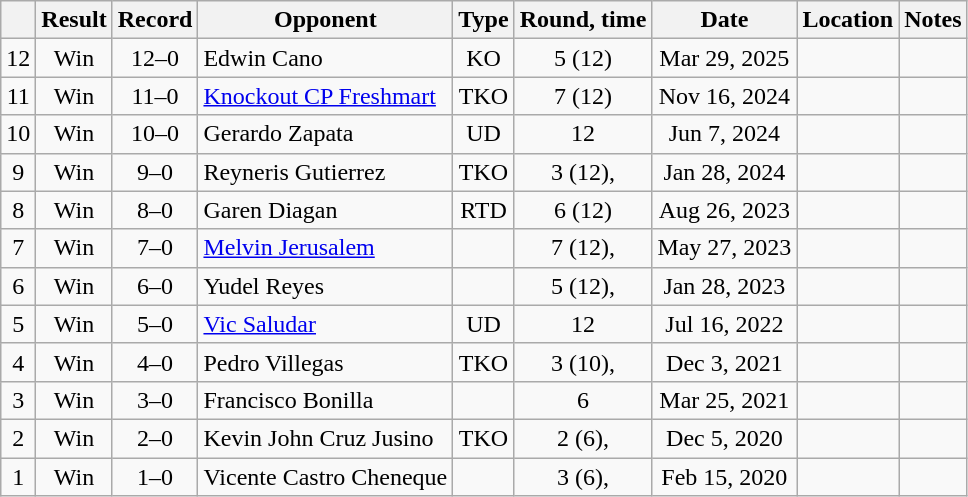<table class=wikitable style=text-align:center>
<tr>
<th></th>
<th>Result</th>
<th>Record</th>
<th>Opponent</th>
<th>Type</th>
<th>Round, time</th>
<th>Date</th>
<th>Location</th>
<th>Notes</th>
</tr>
<tr>
<td>12</td>
<td>Win</td>
<td>12–0</td>
<td align=left>Edwin Cano</td>
<td>KO</td>
<td>5 (12) </td>
<td>Mar 29, 2025</td>
<td align=left></td>
<td align=left></td>
</tr>
<tr>
<td>11</td>
<td>Win</td>
<td>11–0</td>
<td align=left><a href='#'>Knockout CP Freshmart</a></td>
<td>TKO</td>
<td>7 (12) </td>
<td>Nov 16, 2024</td>
<td align=left></td>
<td align=left></td>
</tr>
<tr>
<td>10</td>
<td>Win</td>
<td>10–0</td>
<td align=left>Gerardo Zapata</td>
<td>UD</td>
<td>12</td>
<td>Jun 7, 2024</td>
<td align=left></td>
<td align=left></td>
</tr>
<tr>
<td>9</td>
<td>Win</td>
<td>9–0</td>
<td align=left>Reyneris Gutierrez</td>
<td>TKO</td>
<td>3 (12), </td>
<td>Jan 28, 2024</td>
<td align=left></td>
<td align=left></td>
</tr>
<tr>
<td>8</td>
<td>Win</td>
<td>8–0</td>
<td align=left>Garen Diagan</td>
<td>RTD</td>
<td>6 (12) </td>
<td>Aug 26, 2023</td>
<td align=left></td>
<td align=left></td>
</tr>
<tr>
<td>7</td>
<td>Win</td>
<td>7–0</td>
<td align=left><a href='#'>Melvin Jerusalem</a></td>
<td></td>
<td>7 (12), </td>
<td>May 27, 2023</td>
<td align=left></td>
<td align=left></td>
</tr>
<tr>
<td>6</td>
<td>Win</td>
<td>6–0</td>
<td align=left>Yudel Reyes</td>
<td></td>
<td>5 (12), </td>
<td>Jan 28, 2023</td>
<td align=left></td>
<td align=left></td>
</tr>
<tr>
<td>5</td>
<td>Win</td>
<td>5–0</td>
<td align=left><a href='#'>Vic Saludar</a></td>
<td>UD</td>
<td>12</td>
<td>Jul 16, 2022</td>
<td align=left></td>
<td align=left></td>
</tr>
<tr>
<td>4</td>
<td>Win</td>
<td>4–0</td>
<td align=left>Pedro Villegas</td>
<td>TKO</td>
<td>3 (10), </td>
<td>Dec 3, 2021</td>
<td align=left></td>
<td align=left></td>
</tr>
<tr>
<td>3</td>
<td>Win</td>
<td>3–0</td>
<td align=left>Francisco Bonilla</td>
<td></td>
<td>6</td>
<td>Mar 25, 2021</td>
<td align=left></td>
<td align=left></td>
</tr>
<tr>
<td>2</td>
<td>Win</td>
<td>2–0</td>
<td align=left>Kevin John Cruz Jusino</td>
<td>TKO</td>
<td>2 (6), </td>
<td>Dec 5, 2020</td>
<td align=left></td>
<td align=left></td>
</tr>
<tr>
<td>1</td>
<td>Win</td>
<td>1–0</td>
<td align=left>Vicente Castro Cheneque</td>
<td></td>
<td>3 (6), </td>
<td>Feb 15, 2020</td>
<td align=left></td>
<td align=left></td>
</tr>
</table>
